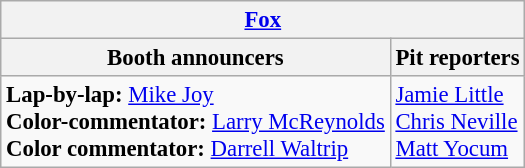<table class="wikitable" style="font-size: 95%;">
<tr>
<th colspan="2"><a href='#'>Fox</a></th>
</tr>
<tr>
<th>Booth announcers</th>
<th>Pit reporters</th>
</tr>
<tr>
<td><strong>Lap-by-lap:</strong> <a href='#'>Mike Joy</a><br><strong>Color-commentator:</strong> <a href='#'>Larry McReynolds</a><br><strong>Color commentator:</strong> <a href='#'>Darrell Waltrip</a></td>
<td><a href='#'>Jamie Little</a><br><a href='#'>Chris Neville</a><br><a href='#'>Matt Yocum</a></td>
</tr>
</table>
